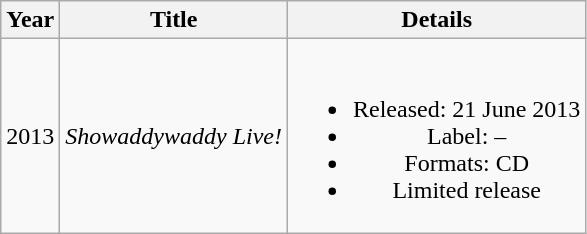<table class="wikitable" style="text-align:center">
<tr>
<th>Year</th>
<th>Title</th>
<th>Details</th>
</tr>
<tr>
<td>2013</td>
<td align="left"><em>Showaddywaddy Live!</em></td>
<td><br><ul><li>Released: 21 June 2013</li><li>Label: –</li><li>Formats: CD</li><li>Limited release</li></ul></td>
</tr>
</table>
